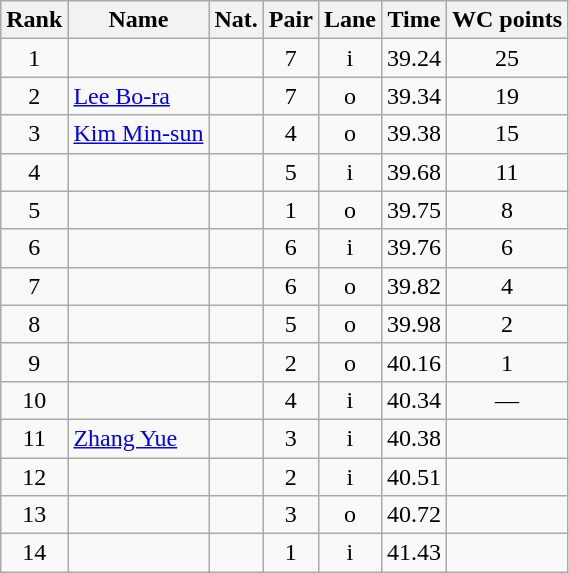<table class="wikitable sortable" style="text-align:center">
<tr>
<th>Rank</th>
<th>Name</th>
<th>Nat.</th>
<th>Pair</th>
<th>Lane</th>
<th>Time</th>
<th>WC points</th>
</tr>
<tr>
<td>1</td>
<td align=left></td>
<td></td>
<td>7</td>
<td>i</td>
<td>39.24</td>
<td>25</td>
</tr>
<tr>
<td>2</td>
<td align=left><a href='#'>Lee Bo-ra</a></td>
<td></td>
<td>7</td>
<td>o</td>
<td>39.34</td>
<td>19</td>
</tr>
<tr>
<td>3</td>
<td align=left><a href='#'>Kim Min-sun</a></td>
<td></td>
<td>4</td>
<td>o</td>
<td>39.38</td>
<td>15</td>
</tr>
<tr>
<td>4</td>
<td align=left></td>
<td></td>
<td>5</td>
<td>i</td>
<td>39.68</td>
<td>11</td>
</tr>
<tr>
<td>5</td>
<td align=left></td>
<td></td>
<td>1</td>
<td>o</td>
<td>39.75</td>
<td>8</td>
</tr>
<tr>
<td>6</td>
<td align=left></td>
<td></td>
<td>6</td>
<td>i</td>
<td>39.76</td>
<td>6</td>
</tr>
<tr>
<td>7</td>
<td align=left></td>
<td></td>
<td>6</td>
<td>o</td>
<td>39.82</td>
<td>4</td>
</tr>
<tr>
<td>8</td>
<td align=left></td>
<td></td>
<td>5</td>
<td>o</td>
<td>39.98</td>
<td>2</td>
</tr>
<tr>
<td>9</td>
<td align=left></td>
<td></td>
<td>2</td>
<td>o</td>
<td>40.16</td>
<td>1</td>
</tr>
<tr>
<td>10</td>
<td align=left></td>
<td></td>
<td>4</td>
<td>i</td>
<td>40.34</td>
<td>—</td>
</tr>
<tr>
<td>11</td>
<td align=left><a href='#'>Zhang Yue</a></td>
<td></td>
<td>3</td>
<td>i</td>
<td>40.38</td>
<td></td>
</tr>
<tr>
<td>12</td>
<td align=left></td>
<td></td>
<td>2</td>
<td>i</td>
<td>40.51</td>
<td></td>
</tr>
<tr>
<td>13</td>
<td align=left></td>
<td></td>
<td>3</td>
<td>o</td>
<td>40.72</td>
<td></td>
</tr>
<tr>
<td>14</td>
<td align=left></td>
<td></td>
<td>1</td>
<td>i</td>
<td>41.43</td>
<td></td>
</tr>
</table>
